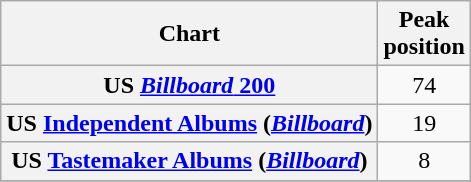<table class="wikitable plainrowheaders sortable" style="text-align:center;" border="1">
<tr>
<th scope="col">Chart</th>
<th scope="col">Peak<br>position</th>
</tr>
<tr>
<th scope="row">US <a href='#'><em>Billboard</em> 200</a></th>
<td>74</td>
</tr>
<tr>
<th scope="row">US <a href='#'>Independent Albums</a> (<em><a href='#'>Billboard</a></em>)</th>
<td>19</td>
</tr>
<tr>
<th scope="row">US <a href='#'>Tastemaker Albums</a> (<em><a href='#'>Billboard</a></em>)</th>
<td>8</td>
</tr>
<tr>
</tr>
</table>
